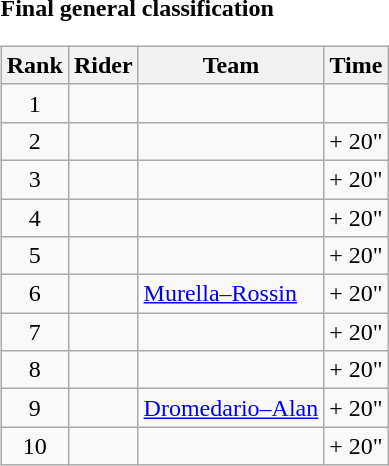<table>
<tr>
<td><strong>Final general classification</strong><br><table class="wikitable">
<tr>
<th scope="col">Rank</th>
<th scope="col">Rider</th>
<th scope="col">Team</th>
<th scope="col">Time</th>
</tr>
<tr>
<td style="text-align:center;">1</td>
<td></td>
<td></td>
<td style="text-align:right;"></td>
</tr>
<tr>
<td style="text-align:center;">2</td>
<td></td>
<td></td>
<td style="text-align:right;">+ 20"</td>
</tr>
<tr>
<td style="text-align:center;">3</td>
<td></td>
<td></td>
<td style="text-align:right;">+ 20"</td>
</tr>
<tr>
<td style="text-align:center;">4</td>
<td></td>
<td></td>
<td style="text-align:right;">+ 20"</td>
</tr>
<tr>
<td style="text-align:center;">5</td>
<td></td>
<td></td>
<td style="text-align:right;">+ 20"</td>
</tr>
<tr>
<td style="text-align:center;">6</td>
<td></td>
<td><a href='#'>Murella–Rossin</a></td>
<td style="text-align:right;">+ 20"</td>
</tr>
<tr>
<td style="text-align:center;">7</td>
<td></td>
<td></td>
<td style="text-align:right;">+ 20"</td>
</tr>
<tr>
<td style="text-align:center;">8</td>
<td></td>
<td></td>
<td style="text-align:right;">+ 20"</td>
</tr>
<tr>
<td style="text-align:center;">9</td>
<td></td>
<td><a href='#'>Dromedario–Alan</a></td>
<td style="text-align:right;">+ 20"</td>
</tr>
<tr>
<td style="text-align:center;">10</td>
<td></td>
<td></td>
<td style="text-align:right;">+ 20"</td>
</tr>
</table>
</td>
</tr>
</table>
